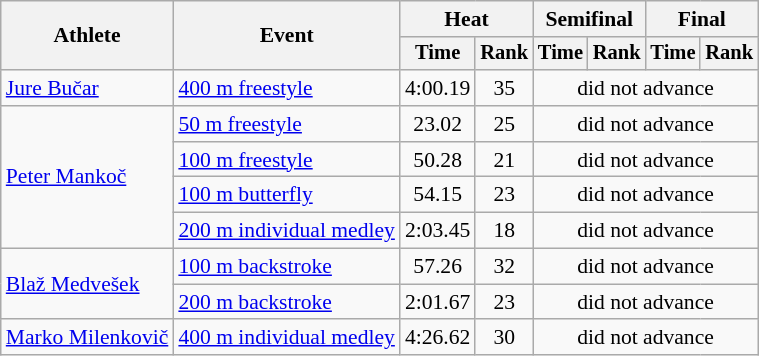<table class=wikitable style="font-size:90%">
<tr>
<th rowspan="2">Athlete</th>
<th rowspan="2">Event</th>
<th colspan="2">Heat</th>
<th colspan="2">Semifinal</th>
<th colspan="2">Final</th>
</tr>
<tr style="font-size:95%">
<th>Time</th>
<th>Rank</th>
<th>Time</th>
<th>Rank</th>
<th>Time</th>
<th>Rank</th>
</tr>
<tr align=center>
<td align=left><a href='#'>Jure Bučar</a></td>
<td align=left><a href='#'>400 m freestyle</a></td>
<td>4:00.19</td>
<td>35</td>
<td colspan=4>did not advance</td>
</tr>
<tr align=center>
<td align=left rowspan=4><a href='#'>Peter Mankoč</a></td>
<td align=left><a href='#'>50 m freestyle</a></td>
<td>23.02</td>
<td>25</td>
<td colspan=4>did not advance</td>
</tr>
<tr align=center>
<td align=left><a href='#'>100 m freestyle</a></td>
<td>50.28</td>
<td>21</td>
<td colspan=4>did not advance</td>
</tr>
<tr align=center>
<td align=left><a href='#'>100 m butterfly</a></td>
<td>54.15</td>
<td>23</td>
<td colspan=4>did not advance</td>
</tr>
<tr align=center>
<td align=left><a href='#'>200 m individual medley</a></td>
<td>2:03.45</td>
<td>18</td>
<td colspan=4>did not advance</td>
</tr>
<tr align=center>
<td align=left rowspan=2><a href='#'>Blaž Medvešek</a></td>
<td align=left><a href='#'>100 m backstroke</a></td>
<td>57.26</td>
<td>32</td>
<td colspan=4>did not advance</td>
</tr>
<tr align=center>
<td align=left><a href='#'>200 m backstroke</a></td>
<td>2:01.67</td>
<td>23</td>
<td colspan=4>did not advance</td>
</tr>
<tr align=center>
<td align=left rowspan=1><a href='#'>Marko Milenkovič</a></td>
<td align=left><a href='#'>400 m individual medley</a></td>
<td>4:26.62</td>
<td>30</td>
<td colspan=4>did not advance</td>
</tr>
</table>
